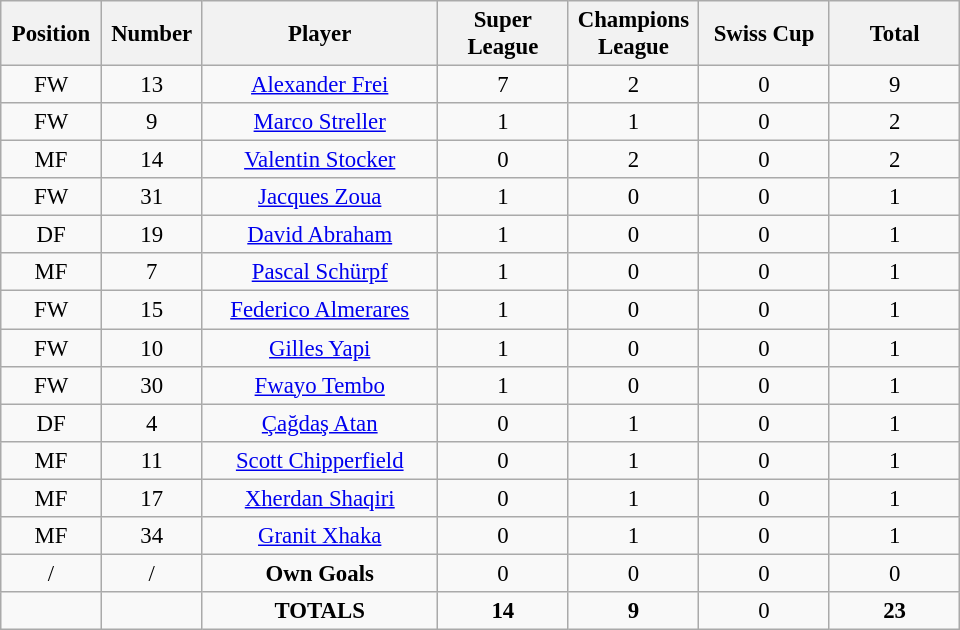<table class="wikitable" style="font-size: 95%; text-align: center;">
<tr>
<th width=60>Position</th>
<th width=60>Number</th>
<th width=150>Player</th>
<th width=80>Super League</th>
<th width=80>Champions League</th>
<th width=80>Swiss Cup</th>
<th width=80>Total</th>
</tr>
<tr>
<td>FW</td>
<td>13</td>
<td> <a href='#'>Alexander Frei</a></td>
<td>7</td>
<td>2</td>
<td>0</td>
<td>9</td>
</tr>
<tr>
<td>FW</td>
<td>9</td>
<td> <a href='#'>Marco Streller</a></td>
<td>1</td>
<td>1</td>
<td>0</td>
<td>2</td>
</tr>
<tr>
<td>MF</td>
<td>14</td>
<td> <a href='#'>Valentin Stocker</a></td>
<td>0</td>
<td>2</td>
<td>0</td>
<td>2</td>
</tr>
<tr>
<td>FW</td>
<td>31</td>
<td> <a href='#'>Jacques Zoua</a></td>
<td>1</td>
<td>0</td>
<td>0</td>
<td>1</td>
</tr>
<tr>
<td>DF</td>
<td>19</td>
<td> <a href='#'>David Abraham</a></td>
<td>1</td>
<td>0</td>
<td>0</td>
<td>1</td>
</tr>
<tr>
<td>MF</td>
<td>7</td>
<td> <a href='#'>Pascal Schürpf</a></td>
<td>1</td>
<td>0</td>
<td>0</td>
<td>1</td>
</tr>
<tr>
<td>FW</td>
<td>15</td>
<td> <a href='#'>Federico Almerares</a></td>
<td>1</td>
<td>0</td>
<td>0</td>
<td>1</td>
</tr>
<tr>
<td>FW</td>
<td>10</td>
<td> <a href='#'>Gilles Yapi</a></td>
<td>1</td>
<td>0</td>
<td>0</td>
<td>1</td>
</tr>
<tr>
<td>FW</td>
<td>30</td>
<td> <a href='#'>Fwayo Tembo</a></td>
<td>1</td>
<td>0</td>
<td>0</td>
<td>1</td>
</tr>
<tr>
<td>DF</td>
<td>4</td>
<td> <a href='#'>Çağdaş Atan</a></td>
<td>0</td>
<td>1</td>
<td>0</td>
<td>1</td>
</tr>
<tr>
<td>MF</td>
<td>11</td>
<td> <a href='#'>Scott Chipperfield</a></td>
<td>0</td>
<td>1</td>
<td>0</td>
<td>1</td>
</tr>
<tr>
<td>MF</td>
<td>17</td>
<td> <a href='#'>Xherdan Shaqiri</a></td>
<td>0</td>
<td>1</td>
<td>0</td>
<td>1</td>
</tr>
<tr>
<td>MF</td>
<td>34</td>
<td> <a href='#'>Granit Xhaka</a></td>
<td>0</td>
<td>1</td>
<td>0</td>
<td>1</td>
</tr>
<tr>
<td>/</td>
<td>/</td>
<td><strong>Own Goals</strong></td>
<td>0</td>
<td>0</td>
<td>0</td>
<td>0</td>
</tr>
<tr>
<td></td>
<td></td>
<td><strong>TOTALS</strong></td>
<td><strong>14</strong></td>
<td><strong>9</strong></td>
<td>0</td>
<td><strong>23</strong></td>
</tr>
</table>
